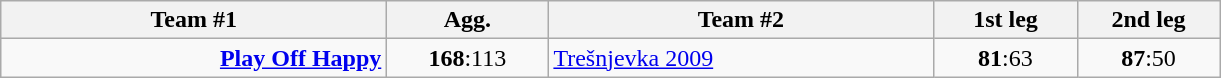<table class=wikitable style="text-align:center">
<tr>
<th width=250>Team #1</th>
<th width=100>Agg.</th>
<th width=250>Team #2</th>
<th width=88>1st leg</th>
<th width=88>2nd leg</th>
</tr>
<tr>
<td align=right> <strong><a href='#'>Play Off Happy</a></strong></td>
<td><strong>168</strong>:113</td>
<td align=left> <a href='#'>Trešnjevka 2009</a></td>
<td><strong>81</strong>:63</td>
<td><strong>87</strong>:50</td>
</tr>
</table>
